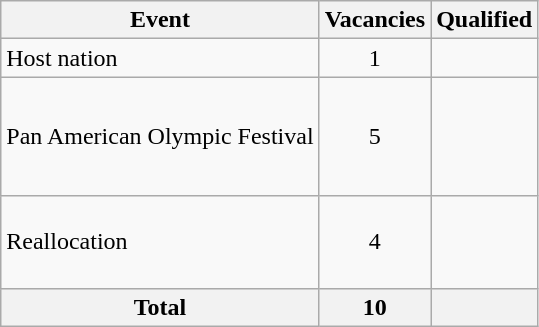<table class="wikitable">
<tr>
<th>Event</th>
<th>Vacancies</th>
<th>Qualified</th>
</tr>
<tr>
<td>Host nation</td>
<td style="text-align:center;">1</td>
<td></td>
</tr>
<tr>
<td>Pan American Olympic Festival</td>
<td style="text-align:center;">5</td>
<td><br><br><br><br></td>
</tr>
<tr>
<td>Reallocation</td>
<td style="text-align:center;">4</td>
<td><br><br><br></td>
</tr>
<tr>
<th>Total</th>
<th>10</th>
<th></th>
</tr>
</table>
